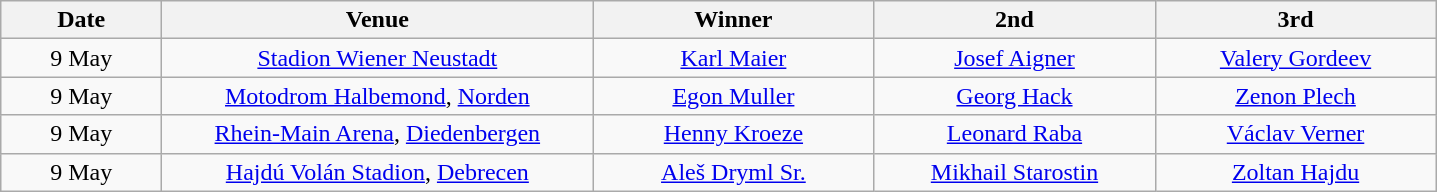<table class="wikitable" style="text-align:center">
<tr>
<th width=100>Date</th>
<th width=280>Venue</th>
<th width=180>Winner</th>
<th width=180>2nd</th>
<th width=180>3rd</th>
</tr>
<tr>
<td align=center>9 May</td>
<td> <a href='#'>Stadion Wiener Neustadt</a></td>
<td> <a href='#'>Karl Maier</a></td>
<td> <a href='#'>Josef Aigner</a></td>
<td> <a href='#'>Valery Gordeev</a></td>
</tr>
<tr>
<td align=center>9 May</td>
<td> <a href='#'>Motodrom Halbemond</a>, <a href='#'>Norden</a></td>
<td> <a href='#'>Egon Muller</a></td>
<td> <a href='#'>Georg Hack</a></td>
<td> <a href='#'>Zenon Plech</a></td>
</tr>
<tr>
<td align=center>9 May</td>
<td> <a href='#'>Rhein-Main Arena</a>, <a href='#'>Diedenbergen</a></td>
<td> <a href='#'>Henny Kroeze</a></td>
<td> <a href='#'>Leonard Raba</a></td>
<td> <a href='#'>Václav Verner</a></td>
</tr>
<tr>
<td align=center>9 May</td>
<td> <a href='#'>Hajdú Volán Stadion</a>, <a href='#'>Debrecen</a></td>
<td> <a href='#'>Aleš Dryml Sr.</a></td>
<td> <a href='#'>Mikhail Starostin</a></td>
<td> <a href='#'>Zoltan Hajdu</a></td>
</tr>
</table>
